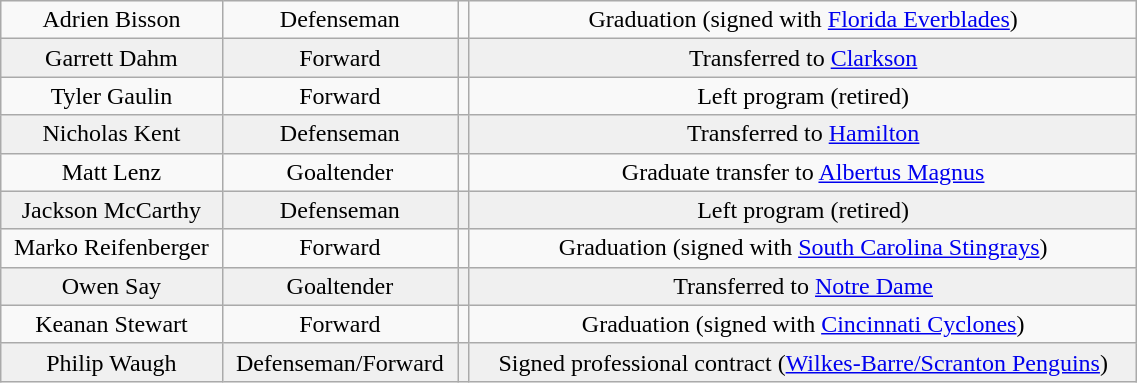<table class="wikitable" width="60%">
<tr align="center" bgcolor="">
<td>Adrien Bisson</td>
<td>Defenseman</td>
<td></td>
<td>Graduation (signed with <a href='#'>Florida Everblades</a>)</td>
</tr>
<tr align="center" bgcolor="f0f0f0">
<td>Garrett Dahm</td>
<td>Forward</td>
<td></td>
<td>Transferred to <a href='#'>Clarkson</a></td>
</tr>
<tr align="center" bgcolor="">
<td>Tyler Gaulin</td>
<td>Forward</td>
<td></td>
<td>Left program (retired)</td>
</tr>
<tr align="center" bgcolor="f0f0f0">
<td>Nicholas Kent</td>
<td>Defenseman</td>
<td></td>
<td>Transferred to <a href='#'>Hamilton</a></td>
</tr>
<tr align="center" bgcolor="">
<td>Matt Lenz</td>
<td>Goaltender</td>
<td></td>
<td>Graduate transfer to <a href='#'>Albertus Magnus</a></td>
</tr>
<tr align="center" bgcolor="f0f0f0">
<td>Jackson McCarthy</td>
<td>Defenseman</td>
<td></td>
<td>Left program (retired)</td>
</tr>
<tr align="center" bgcolor="">
<td>Marko Reifenberger</td>
<td>Forward</td>
<td></td>
<td>Graduation (signed with <a href='#'>South Carolina Stingrays</a>)</td>
</tr>
<tr align="center" bgcolor="f0f0f0">
<td>Owen Say</td>
<td>Goaltender</td>
<td></td>
<td>Transferred to <a href='#'>Notre Dame</a></td>
</tr>
<tr align="center" bgcolor="">
<td>Keanan Stewart</td>
<td>Forward</td>
<td></td>
<td>Graduation (signed with <a href='#'>Cincinnati Cyclones</a>)</td>
</tr>
<tr align="center" bgcolor="f0f0f0">
<td>Philip Waugh</td>
<td>Defenseman/Forward</td>
<td></td>
<td>Signed professional contract (<a href='#'>Wilkes-Barre/Scranton Penguins</a>)</td>
</tr>
</table>
